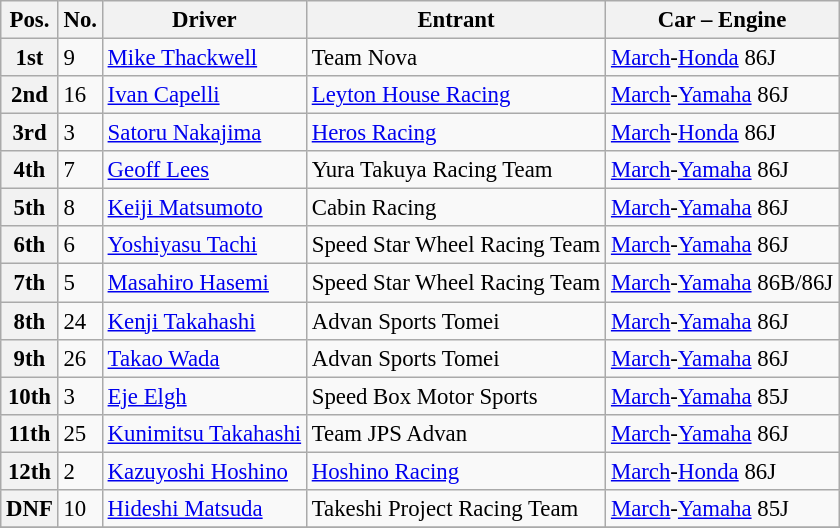<table class="wikitable" style="font-size: 95%">
<tr>
<th>Pos.</th>
<th>No.</th>
<th>Driver</th>
<th>Entrant</th>
<th>Car – Engine</th>
</tr>
<tr>
<th>1st</th>
<td>9</td>
<td> <a href='#'>Mike Thackwell</a></td>
<td>Team Nova</td>
<td><a href='#'>March</a>-<a href='#'>Honda</a> 86J</td>
</tr>
<tr>
<th>2nd</th>
<td>16</td>
<td> <a href='#'>Ivan Capelli</a></td>
<td><a href='#'>Leyton House Racing</a></td>
<td><a href='#'>March</a>-<a href='#'>Yamaha</a> 86J</td>
</tr>
<tr>
<th>3rd</th>
<td>3</td>
<td> <a href='#'>Satoru Nakajima</a></td>
<td><a href='#'>Heros Racing</a></td>
<td><a href='#'>March</a>-<a href='#'>Honda</a> 86J</td>
</tr>
<tr>
<th>4th</th>
<td>7</td>
<td> <a href='#'>Geoff Lees</a></td>
<td>Yura Takuya Racing Team</td>
<td><a href='#'>March</a>-<a href='#'>Yamaha</a> 86J</td>
</tr>
<tr>
<th>5th</th>
<td>8</td>
<td> <a href='#'>Keiji Matsumoto</a></td>
<td>Cabin Racing</td>
<td><a href='#'>March</a>-<a href='#'>Yamaha</a> 86J</td>
</tr>
<tr>
<th>6th</th>
<td>6</td>
<td> <a href='#'>Yoshiyasu Tachi</a></td>
<td>Speed Star Wheel Racing Team</td>
<td><a href='#'>March</a>-<a href='#'>Yamaha</a> 86J</td>
</tr>
<tr>
<th>7th</th>
<td>5</td>
<td> <a href='#'>Masahiro Hasemi</a></td>
<td>Speed Star Wheel Racing Team</td>
<td><a href='#'>March</a>-<a href='#'>Yamaha</a> 86B/86J</td>
</tr>
<tr>
<th>8th</th>
<td>24</td>
<td> <a href='#'>Kenji Takahashi</a></td>
<td>Advan Sports Tomei</td>
<td><a href='#'>March</a>-<a href='#'>Yamaha</a> 86J</td>
</tr>
<tr>
<th>9th</th>
<td>26</td>
<td> <a href='#'>Takao Wada</a></td>
<td>Advan Sports Tomei</td>
<td><a href='#'>March</a>-<a href='#'>Yamaha</a> 86J</td>
</tr>
<tr>
<th>10th</th>
<td>3</td>
<td> <a href='#'>Eje Elgh</a></td>
<td>Speed Box Motor Sports</td>
<td><a href='#'>March</a>-<a href='#'>Yamaha</a> 85J</td>
</tr>
<tr>
<th>11th</th>
<td>25</td>
<td> <a href='#'>Kunimitsu Takahashi</a></td>
<td>Team JPS Advan</td>
<td><a href='#'>March</a>-<a href='#'>Yamaha</a> 86J</td>
</tr>
<tr>
<th>12th</th>
<td>2</td>
<td> <a href='#'>Kazuyoshi Hoshino</a></td>
<td><a href='#'>Hoshino Racing</a></td>
<td><a href='#'>March</a>-<a href='#'>Honda</a> 86J</td>
</tr>
<tr>
<th>DNF</th>
<td>10</td>
<td> <a href='#'>Hideshi Matsuda</a></td>
<td>Takeshi Project Racing Team</td>
<td><a href='#'>March</a>-<a href='#'>Yamaha</a> 85J</td>
</tr>
<tr>
</tr>
</table>
